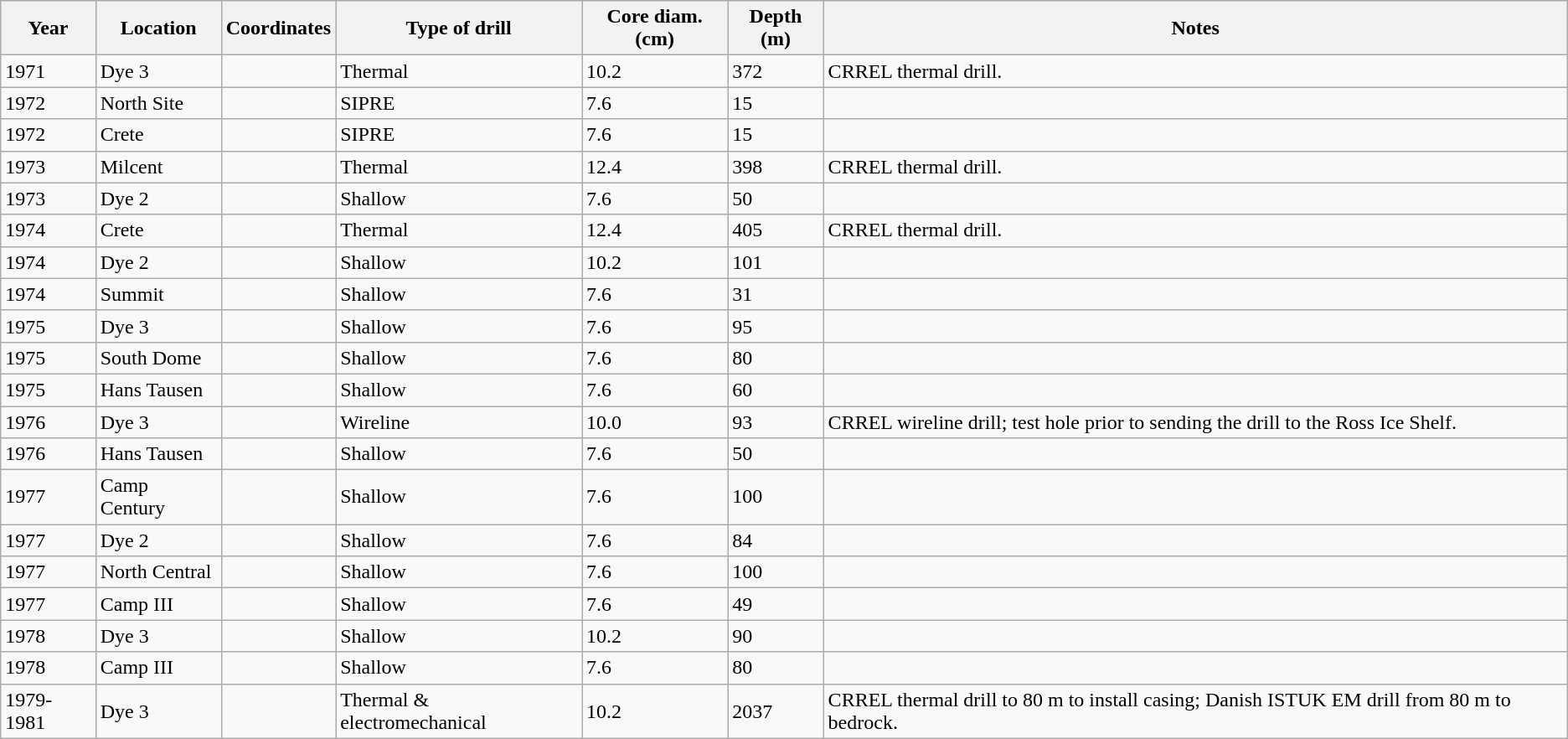<table class="wikitable">
<tr>
<th>Year</th>
<th>Location</th>
<th>Coordinates</th>
<th>Type of drill</th>
<th>Core diam. (cm)</th>
<th>Depth (m)</th>
<th>Notes</th>
</tr>
<tr>
<td>1971</td>
<td>Dye 3</td>
<td></td>
<td>Thermal</td>
<td>10.2</td>
<td>372</td>
<td>CRREL thermal drill.</td>
</tr>
<tr>
<td>1972</td>
<td>North Site</td>
<td></td>
<td>SIPRE</td>
<td>7.6</td>
<td>15</td>
<td></td>
</tr>
<tr>
<td>1972</td>
<td>Crete</td>
<td></td>
<td>SIPRE</td>
<td>7.6</td>
<td>15</td>
<td></td>
</tr>
<tr>
<td>1973</td>
<td>Milcent</td>
<td></td>
<td>Thermal</td>
<td>12.4</td>
<td>398</td>
<td>CRREL thermal drill.</td>
</tr>
<tr>
<td>1973</td>
<td>Dye 2</td>
<td></td>
<td>Shallow</td>
<td>7.6</td>
<td>50</td>
<td></td>
</tr>
<tr>
<td>1974</td>
<td>Crete</td>
<td></td>
<td>Thermal</td>
<td>12.4</td>
<td>405</td>
<td>CRREL thermal drill.</td>
</tr>
<tr>
<td>1974</td>
<td>Dye 2</td>
<td></td>
<td>Shallow</td>
<td>10.2</td>
<td>101</td>
<td></td>
</tr>
<tr>
<td>1974</td>
<td>Summit</td>
<td></td>
<td>Shallow</td>
<td>7.6</td>
<td>31</td>
<td></td>
</tr>
<tr>
<td>1975</td>
<td>Dye 3</td>
<td></td>
<td>Shallow</td>
<td>7.6</td>
<td>95</td>
<td></td>
</tr>
<tr>
<td>1975</td>
<td>South Dome</td>
<td></td>
<td>Shallow</td>
<td>7.6</td>
<td>80</td>
<td></td>
</tr>
<tr>
<td>1975</td>
<td>Hans Tausen</td>
<td></td>
<td>Shallow</td>
<td>7.6</td>
<td>60</td>
<td></td>
</tr>
<tr>
<td>1976</td>
<td>Dye 3</td>
<td></td>
<td>Wireline</td>
<td>10.0</td>
<td>93</td>
<td>CRREL wireline drill; test hole prior to sending the drill to the Ross Ice Shelf.</td>
</tr>
<tr>
<td>1976</td>
<td>Hans Tausen</td>
<td></td>
<td>Shallow</td>
<td>7.6</td>
<td>50</td>
<td></td>
</tr>
<tr>
<td>1977</td>
<td>Camp Century</td>
<td></td>
<td>Shallow</td>
<td>7.6</td>
<td>100</td>
<td></td>
</tr>
<tr>
<td>1977</td>
<td>Dye 2</td>
<td></td>
<td>Shallow</td>
<td>7.6</td>
<td>84</td>
<td></td>
</tr>
<tr>
<td>1977</td>
<td>North Central</td>
<td></td>
<td>Shallow</td>
<td>7.6</td>
<td>100</td>
<td></td>
</tr>
<tr>
<td>1977</td>
<td>Camp III</td>
<td></td>
<td>Shallow</td>
<td>7.6</td>
<td>49</td>
<td></td>
</tr>
<tr>
<td>1978</td>
<td>Dye 3</td>
<td></td>
<td>Shallow</td>
<td>10.2</td>
<td>90</td>
<td></td>
</tr>
<tr>
<td>1978</td>
<td>Camp III</td>
<td></td>
<td>Shallow</td>
<td>7.6</td>
<td>80</td>
<td></td>
</tr>
<tr>
<td>1979-1981</td>
<td>Dye 3</td>
<td></td>
<td>Thermal & electromechanical</td>
<td>10.2</td>
<td>2037</td>
<td>CRREL thermal drill to 80 m to install casing; Danish ISTUK EM drill from 80 m to bedrock.</td>
</tr>
</table>
